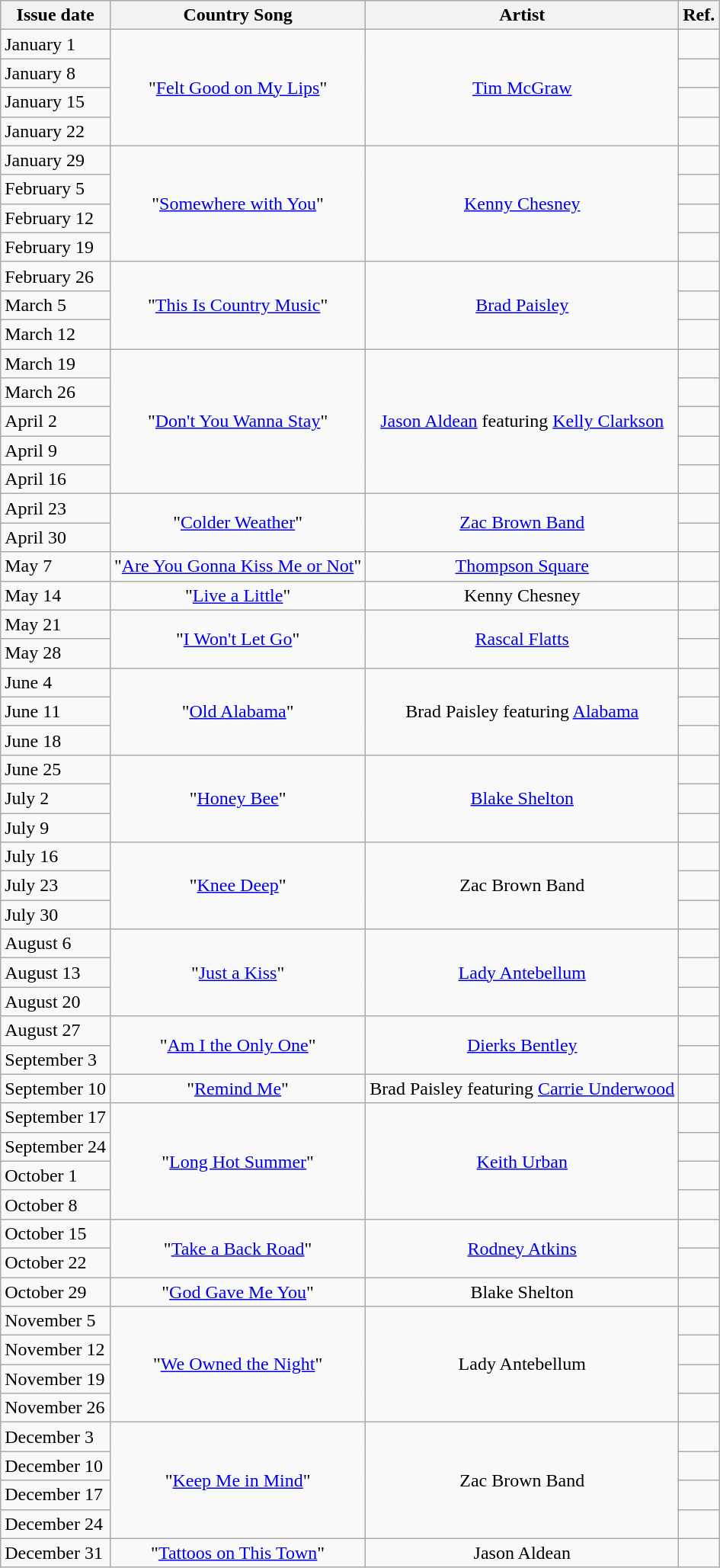<table class="wikitable">
<tr>
<th>Issue date</th>
<th>Country Song</th>
<th>Artist</th>
<th>Ref.</th>
</tr>
<tr>
<td>January 1</td>
<td align="center" rowspan="4">"<a href='#'>Felt Good on My Lips</a>"</td>
<td align="center" rowspan="4"><a href='#'>Tim McGraw</a></td>
<td align="center"></td>
</tr>
<tr>
<td>January 8</td>
<td align="center"></td>
</tr>
<tr>
<td>January 15</td>
<td align="center"></td>
</tr>
<tr>
<td>January 22</td>
<td align="center"></td>
</tr>
<tr>
<td>January 29</td>
<td align="center" rowspan="4">"<a href='#'>Somewhere with You</a>"</td>
<td align="center" rowspan="4"><a href='#'>Kenny Chesney</a></td>
<td align="center"></td>
</tr>
<tr>
<td>February 5</td>
<td align="center"></td>
</tr>
<tr>
<td>February 12</td>
<td align="center"></td>
</tr>
<tr>
<td>February 19</td>
<td align="center"></td>
</tr>
<tr>
<td>February 26</td>
<td align="center" rowspan="3">"<a href='#'>This Is Country Music</a>"</td>
<td align="center" rowspan="3"><a href='#'>Brad Paisley</a></td>
<td align="center"></td>
</tr>
<tr>
<td>March 5</td>
<td align="center"></td>
</tr>
<tr>
<td>March 12</td>
<td align="center"></td>
</tr>
<tr>
<td>March 19</td>
<td align="center" rowspan="5">"<a href='#'>Don't You Wanna Stay</a>"</td>
<td align="center" rowspan="5"><a href='#'>Jason Aldean</a> featuring <a href='#'>Kelly Clarkson</a></td>
<td align="center"></td>
</tr>
<tr>
<td>March 26</td>
<td align="center"></td>
</tr>
<tr>
<td>April 2</td>
<td align="center"></td>
</tr>
<tr>
<td>April 9</td>
<td align="center"></td>
</tr>
<tr>
<td>April 16</td>
<td align="center"></td>
</tr>
<tr>
<td>April 23</td>
<td align="center" rowspan="2">"<a href='#'>Colder Weather</a>"</td>
<td align="center" rowspan="2"><a href='#'>Zac Brown Band</a></td>
<td align="center"></td>
</tr>
<tr>
<td>April 30</td>
<td align="center"></td>
</tr>
<tr>
<td>May 7</td>
<td align="center">"<a href='#'>Are You Gonna Kiss Me or Not</a>"</td>
<td align="center"><a href='#'>Thompson Square</a></td>
<td align="center"></td>
</tr>
<tr>
<td>May 14</td>
<td align="center">"<a href='#'>Live a Little</a>"</td>
<td align="center">Kenny Chesney</td>
<td align="center"></td>
</tr>
<tr>
<td>May 21</td>
<td align="center" rowspan="2">"<a href='#'>I Won't Let Go</a>"</td>
<td align="center" rowspan="2"><a href='#'>Rascal Flatts</a></td>
<td align="center"></td>
</tr>
<tr>
<td>May 28</td>
<td align="center"></td>
</tr>
<tr>
<td>June 4</td>
<td align="center" rowspan="3">"<a href='#'>Old Alabama</a>"</td>
<td align="center" rowspan="3">Brad Paisley featuring <a href='#'>Alabama</a></td>
<td align="center"></td>
</tr>
<tr>
<td>June 11</td>
<td align="center"></td>
</tr>
<tr>
<td>June 18</td>
<td align="center"></td>
</tr>
<tr>
<td>June 25</td>
<td align="center" rowspan="3">"<a href='#'>Honey Bee</a>"</td>
<td align="center" rowspan="3"><a href='#'>Blake Shelton</a></td>
<td align="center"></td>
</tr>
<tr>
<td>July 2</td>
<td align="center"></td>
</tr>
<tr>
<td>July 9</td>
<td align="center"></td>
</tr>
<tr>
<td>July 16</td>
<td align="center" rowspan="3">"<a href='#'>Knee Deep</a>"</td>
<td align="center" rowspan="3">Zac Brown Band</td>
<td align="center"></td>
</tr>
<tr>
<td>July 23</td>
<td align="center"></td>
</tr>
<tr>
<td>July 30</td>
<td align="center"></td>
</tr>
<tr>
<td>August 6</td>
<td align="center" rowspan="3">"<a href='#'>Just a Kiss</a>"</td>
<td align="center" rowspan="3"><a href='#'>Lady Antebellum</a></td>
<td align="center"></td>
</tr>
<tr>
<td>August 13</td>
<td align="center"></td>
</tr>
<tr>
<td>August 20</td>
<td align="center"></td>
</tr>
<tr>
<td>August 27</td>
<td align="center" rowspan="2">"<a href='#'>Am I the Only One</a>"</td>
<td align="center" rowspan="2"><a href='#'>Dierks Bentley</a></td>
<td align="center"></td>
</tr>
<tr>
<td>September 3</td>
<td align="center"></td>
</tr>
<tr>
<td>September 10</td>
<td align="center">"<a href='#'>Remind Me</a>"</td>
<td align="center">Brad Paisley featuring <a href='#'>Carrie Underwood</a></td>
<td align="center"></td>
</tr>
<tr>
<td>September 17</td>
<td align="center" rowspan="4">"<a href='#'>Long Hot Summer</a>"</td>
<td align="center" rowspan="4"><a href='#'>Keith Urban</a></td>
<td align="center"></td>
</tr>
<tr>
<td>September 24</td>
<td align="center"></td>
</tr>
<tr>
<td>October 1</td>
<td align="center"></td>
</tr>
<tr>
<td>October 8</td>
<td align="center"></td>
</tr>
<tr>
<td>October 15</td>
<td align="center" rowspan="2">"<a href='#'>Take a Back Road</a>"</td>
<td align="center" rowspan="2"><a href='#'>Rodney Atkins</a></td>
<td align="center"></td>
</tr>
<tr>
<td>October 22</td>
<td align="center"></td>
</tr>
<tr>
<td>October 29</td>
<td align="center">"<a href='#'>God Gave Me You</a>"</td>
<td align="center">Blake Shelton</td>
<td align="center"></td>
</tr>
<tr>
<td>November 5</td>
<td align="center" rowspan="4">"<a href='#'>We Owned the Night</a>"</td>
<td align="center" rowspan="4">Lady Antebellum</td>
<td align="center"></td>
</tr>
<tr>
<td>November 12</td>
<td align="center"></td>
</tr>
<tr>
<td>November 19</td>
<td align="center"></td>
</tr>
<tr>
<td>November 26</td>
<td align="center"></td>
</tr>
<tr>
<td>December 3</td>
<td align="center" rowspan="4">"<a href='#'>Keep Me in Mind</a>"</td>
<td align="center" rowspan="4">Zac Brown Band</td>
<td align="center"></td>
</tr>
<tr>
<td>December 10</td>
<td align="center"></td>
</tr>
<tr>
<td>December 17</td>
<td align="center"></td>
</tr>
<tr>
<td>December 24</td>
<td align="center"></td>
</tr>
<tr>
<td>December 31</td>
<td align="center">"<a href='#'>Tattoos on This Town</a>"</td>
<td align="center">Jason Aldean</td>
<td align="center"></td>
</tr>
</table>
